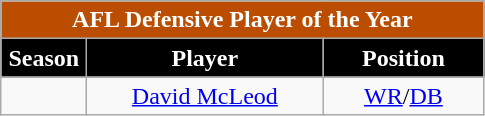<table class="wikitable sortable" style="text-align:center">
<tr>
<td colspan="4" style="background:#BA4D00; color:white;"><strong>AFL Defensive Player of the Year</strong></td>
</tr>
<tr>
<th style="width:50px; background:black; color:white;">Season</th>
<th style="width:150px; background:black; color:white;">Player</th>
<th style="width:100px; background:black; color:white;">Position</th>
</tr>
<tr>
<td></td>
<td><a href='#'>David McLeod</a></td>
<td><a href='#'>WR</a>/<a href='#'>DB</a></td>
</tr>
</table>
